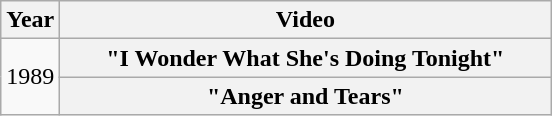<table class="wikitable plainrowheaders">
<tr>
<th>Year</th>
<th style="width:20em;">Video</th>
</tr>
<tr>
<td rowspan="2">1989</td>
<th scope="row">"I Wonder What She's Doing Tonight"</th>
</tr>
<tr>
<th scope="row">"Anger and Tears"</th>
</tr>
</table>
